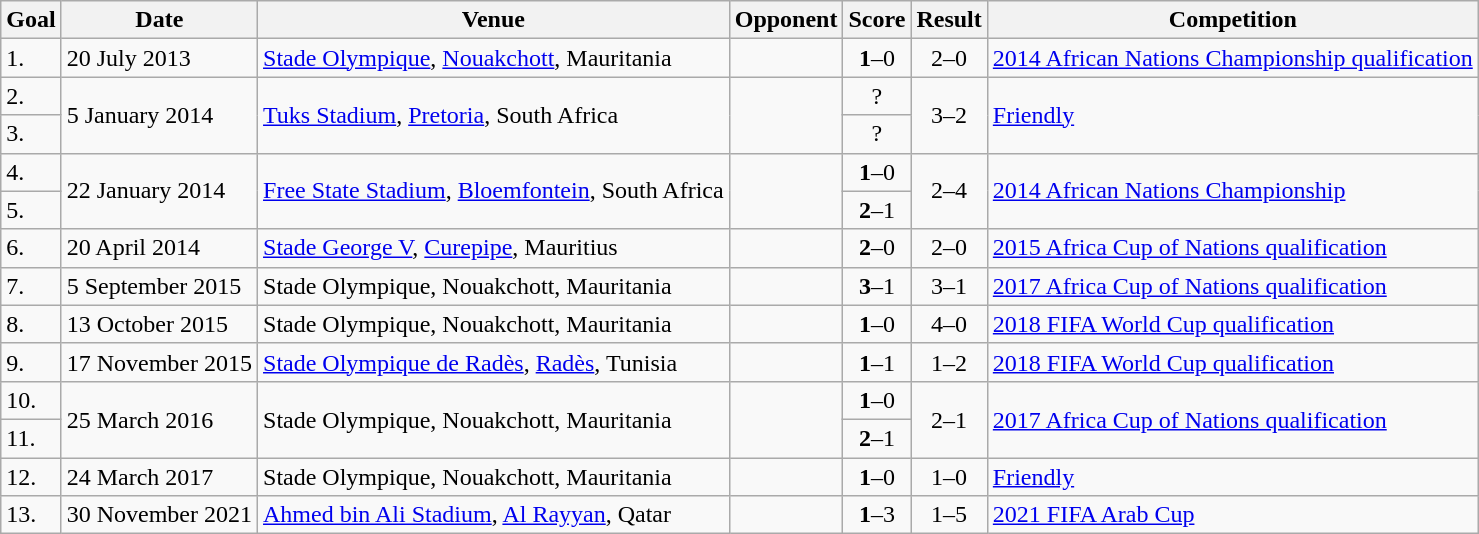<table class="wikitable plainrowheaders sortable">
<tr>
<th>Goal</th>
<th>Date</th>
<th>Venue</th>
<th>Opponent</th>
<th>Score</th>
<th>Result</th>
<th>Competition</th>
</tr>
<tr>
<td>1.</td>
<td>20 July 2013</td>
<td><a href='#'>Stade Olympique</a>, <a href='#'>Nouakchott</a>, Mauritania</td>
<td></td>
<td align=center><strong>1</strong>–0</td>
<td align=center>2–0</td>
<td><a href='#'>2014 African Nations Championship qualification</a></td>
</tr>
<tr>
<td>2.</td>
<td rowspan="2">5 January 2014</td>
<td rowspan="2"><a href='#'>Tuks Stadium</a>, <a href='#'>Pretoria</a>, South Africa</td>
<td rowspan="2"></td>
<td align=center>?</td>
<td rowspan="2" style="text-align:center">3–2</td>
<td rowspan="2"><a href='#'>Friendly</a></td>
</tr>
<tr>
<td>3.</td>
<td align=center>?</td>
</tr>
<tr>
<td>4.</td>
<td rowspan="2">22 January 2014</td>
<td rowspan="2"><a href='#'>Free State Stadium</a>, <a href='#'>Bloemfontein</a>, South Africa</td>
<td rowspan="2"></td>
<td align=center><strong>1</strong>–0</td>
<td rowspan="2" style="text-align:center">2–4</td>
<td rowspan="2"><a href='#'>2014 African Nations Championship</a></td>
</tr>
<tr>
<td>5.</td>
<td align=center><strong>2</strong>–1</td>
</tr>
<tr>
<td>6.</td>
<td>20 April 2014</td>
<td><a href='#'>Stade George V</a>, <a href='#'>Curepipe</a>, Mauritius</td>
<td></td>
<td align=center><strong>2</strong>–0</td>
<td align=center>2–0</td>
<td><a href='#'>2015 Africa Cup of Nations qualification</a></td>
</tr>
<tr>
<td>7.</td>
<td>5 September 2015</td>
<td>Stade Olympique, Nouakchott, Mauritania</td>
<td></td>
<td align=center><strong>3</strong>–1</td>
<td align=center>3–1</td>
<td><a href='#'>2017 Africa Cup of Nations qualification</a></td>
</tr>
<tr>
<td>8.</td>
<td>13 October 2015</td>
<td>Stade Olympique, Nouakchott, Mauritania</td>
<td></td>
<td align=center><strong>1</strong>–0</td>
<td align=center>4–0</td>
<td><a href='#'>2018 FIFA World Cup qualification</a></td>
</tr>
<tr>
<td>9.</td>
<td>17 November 2015</td>
<td><a href='#'>Stade Olympique de Radès</a>, <a href='#'>Radès</a>, Tunisia</td>
<td></td>
<td align=center><strong>1</strong>–1</td>
<td align=center>1–2</td>
<td><a href='#'>2018 FIFA World Cup qualification</a></td>
</tr>
<tr>
<td>10.</td>
<td rowspan="2">25 March 2016</td>
<td rowspan="2">Stade Olympique, Nouakchott, Mauritania</td>
<td rowspan="2"></td>
<td align=center><strong>1</strong>–0</td>
<td rowspan="2" style="text-align:center">2–1</td>
<td rowspan="2"><a href='#'>2017 Africa Cup of Nations qualification</a></td>
</tr>
<tr>
<td>11.</td>
<td align=center><strong>2</strong>–1</td>
</tr>
<tr>
<td>12.</td>
<td>24 March 2017</td>
<td>Stade Olympique, Nouakchott, Mauritania</td>
<td></td>
<td align=center><strong>1</strong>–0</td>
<td align=center>1–0</td>
<td><a href='#'>Friendly</a></td>
</tr>
<tr>
<td>13.</td>
<td>30 November 2021</td>
<td><a href='#'>Ahmed bin Ali Stadium</a>, <a href='#'>Al Rayyan</a>, Qatar</td>
<td></td>
<td align=center><strong>1</strong>–3</td>
<td align=center>1–5</td>
<td><a href='#'>2021 FIFA Arab Cup</a></td>
</tr>
</table>
